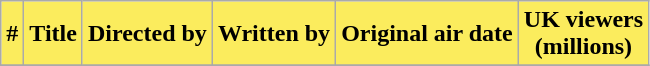<table class="wikitable plainrowheaders" style="background:#FFFFFF;">
<tr>
<th style="background: #fbec5d;">#</th>
<th style="background: #fbec5d;">Title</th>
<th style="background: #fbec5d;">Directed by</th>
<th style="background: #fbec5d;">Written by</th>
<th style="background: #fbec5d;">Original air date</th>
<th style="background: #fbec5d;">UK viewers<br>(millions)</th>
</tr>
<tr>
</tr>
</table>
